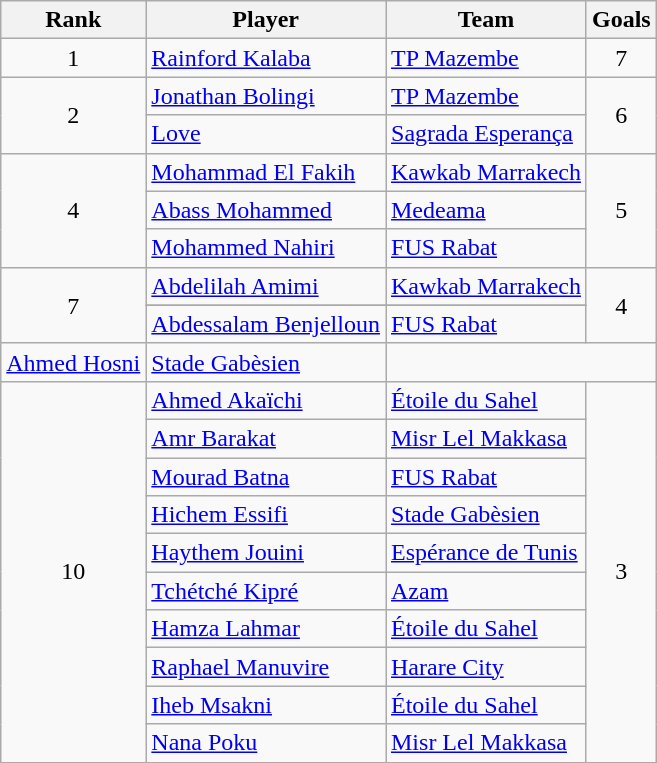<table class="wikitable">
<tr>
<th>Rank</th>
<th>Player</th>
<th>Team</th>
<th>Goals</th>
</tr>
<tr>
<td align=center>1</td>
<td> <a href='#'>Rainford Kalaba</a></td>
<td> <a href='#'>TP Mazembe</a></td>
<td align=center>7</td>
</tr>
<tr>
<td align=center rowspan=2>2</td>
<td> <a href='#'>Jonathan Bolingi</a></td>
<td> <a href='#'>TP Mazembe</a></td>
<td align=center rowspan=2>6</td>
</tr>
<tr>
<td> <a href='#'>Love</a></td>
<td> <a href='#'>Sagrada Esperança</a></td>
</tr>
<tr>
<td align=center rowspan=3>4</td>
<td> <a href='#'>Mohammad El Fakih</a></td>
<td> <a href='#'>Kawkab Marrakech</a></td>
<td align=center rowspan=3>5</td>
</tr>
<tr>
<td> <a href='#'>Abass Mohammed</a></td>
<td> <a href='#'>Medeama</a></td>
</tr>
<tr>
<td> <a href='#'>Mohammed Nahiri</a></td>
<td> <a href='#'>FUS Rabat</a></td>
</tr>
<tr>
<td align=center rowspan=3>7</td>
<td> <a href='#'>Abdelilah Amimi</a></td>
<td> <a href='#'>Kawkab Marrakech</a></td>
<td align=center rowspan=3>4</td>
</tr>
<tr>
</tr>
<tr>
<td> <a href='#'>Abdessalam Benjelloun</a></td>
<td> <a href='#'>FUS Rabat</a></td>
</tr>
<tr>
<td> <a href='#'>Ahmed Hosni</a></td>
<td> <a href='#'>Stade Gabèsien</a></td>
</tr>
<tr>
<td align=center rowspan=10>10</td>
<td> <a href='#'>Ahmed Akaïchi</a></td>
<td> <a href='#'>Étoile du Sahel</a></td>
<td align=center rowspan=10>3</td>
</tr>
<tr>
<td> <a href='#'>Amr Barakat</a></td>
<td> <a href='#'>Misr Lel Makkasa</a></td>
</tr>
<tr>
<td> <a href='#'>Mourad Batna</a></td>
<td> <a href='#'>FUS Rabat</a></td>
</tr>
<tr>
<td> <a href='#'>Hichem Essifi</a></td>
<td> <a href='#'>Stade Gabèsien</a></td>
</tr>
<tr>
<td> <a href='#'>Haythem Jouini</a></td>
<td> <a href='#'>Espérance de Tunis</a></td>
</tr>
<tr>
<td> <a href='#'>Tchétché Kipré</a></td>
<td> <a href='#'>Azam</a></td>
</tr>
<tr>
<td> <a href='#'>Hamza Lahmar</a></td>
<td> <a href='#'>Étoile du Sahel</a></td>
</tr>
<tr>
<td> <a href='#'>Raphael Manuvire</a></td>
<td> <a href='#'>Harare City</a></td>
</tr>
<tr>
<td> <a href='#'>Iheb Msakni</a></td>
<td> <a href='#'>Étoile du Sahel</a></td>
</tr>
<tr>
<td> <a href='#'>Nana Poku</a></td>
<td> <a href='#'>Misr Lel Makkasa</a></td>
</tr>
</table>
